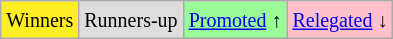<table class="wikitable">
<tr>
<td bgcolor=#FE2><small>Winners</small></td>
<td bgcolor=#DDD><small>Runners-up</small></td>
<td bgcolor=PaleGreen><small><a href='#'>Promoted</a> ↑</small></td>
<td bgcolor=Pink><small><a href='#'>Relegated</a> ↓</small></td>
</tr>
</table>
